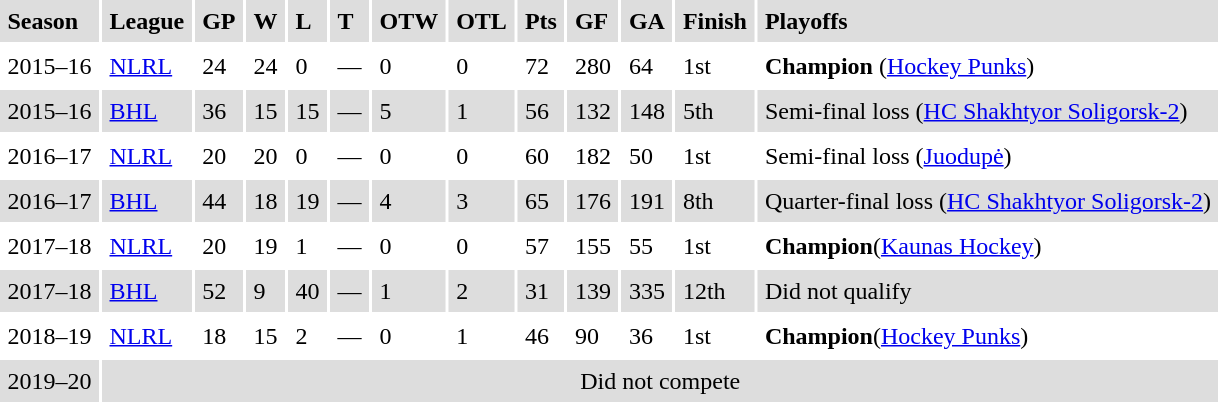<table cellpadding=5>
<tr bgcolor="#dddddd">
<td><strong>Season</strong></td>
<td><strong>League</strong></td>
<td><strong>GP</strong></td>
<td><strong>W</strong></td>
<td><strong>L</strong></td>
<td><strong>T</strong></td>
<td><strong>OTW</strong></td>
<td><strong>OTL</strong></td>
<td><strong>Pts</strong></td>
<td><strong>GF</strong></td>
<td><strong>GA</strong></td>
<td><strong>Finish</strong></td>
<td><strong>Playoffs</strong></td>
</tr>
<tr>
<td>2015–16</td>
<td><a href='#'>NLRL</a></td>
<td>24</td>
<td>24</td>
<td>0</td>
<td>—</td>
<td>0</td>
<td>0</td>
<td>72</td>
<td>280</td>
<td>64</td>
<td>1st</td>
<td><strong>Champion</strong> (<a href='#'>Hockey Punks</a>)</td>
</tr>
<tr bgcolor="#dddddd">
<td>2015–16</td>
<td><a href='#'>BHL</a></td>
<td>36</td>
<td>15</td>
<td>15</td>
<td>—</td>
<td>5</td>
<td>1</td>
<td>56</td>
<td>132</td>
<td>148</td>
<td>5th</td>
<td>Semi-final loss (<a href='#'>HC Shakhtyor Soligorsk-2</a>)</td>
</tr>
<tr>
<td>2016–17</td>
<td><a href='#'>NLRL</a></td>
<td>20</td>
<td>20</td>
<td>0</td>
<td>—</td>
<td>0</td>
<td>0</td>
<td>60</td>
<td>182</td>
<td>50</td>
<td>1st</td>
<td>Semi-final loss (<a href='#'>Juodupė</a>)</td>
</tr>
<tr bgcolor="#dddddd">
<td>2016–17</td>
<td><a href='#'>BHL</a></td>
<td>44</td>
<td>18</td>
<td>19</td>
<td>—</td>
<td>4</td>
<td>3</td>
<td>65</td>
<td>176</td>
<td>191</td>
<td>8th</td>
<td>Quarter-final loss (<a href='#'>HC Shakhtyor Soligorsk-2</a>)</td>
</tr>
<tr>
<td>2017–18</td>
<td><a href='#'>NLRL</a></td>
<td>20</td>
<td>19</td>
<td>1</td>
<td>—</td>
<td>0</td>
<td>0</td>
<td>57</td>
<td>155</td>
<td>55</td>
<td>1st</td>
<td><strong>Champion</strong>(<a href='#'>Kaunas Hockey</a>)</td>
</tr>
<tr bgcolor="#dddddd">
<td>2017–18</td>
<td><a href='#'>BHL</a></td>
<td>52</td>
<td>9</td>
<td>40</td>
<td>—</td>
<td>1</td>
<td>2</td>
<td>31</td>
<td>139</td>
<td>335</td>
<td>12th</td>
<td>Did not qualify</td>
</tr>
<tr>
<td>2018–19</td>
<td><a href='#'>NLRL</a></td>
<td>18</td>
<td>15</td>
<td>2</td>
<td>—</td>
<td>0</td>
<td>1</td>
<td>46</td>
<td>90</td>
<td>36</td>
<td>1st</td>
<td><strong>Champion</strong>(<a href='#'>Hockey Punks</a>)</td>
</tr>
<tr bgcolor="#dddddd">
<td>2019–20</td>
<td colspan="12" style="text-align: center;">Did not compete</td>
</tr>
</table>
